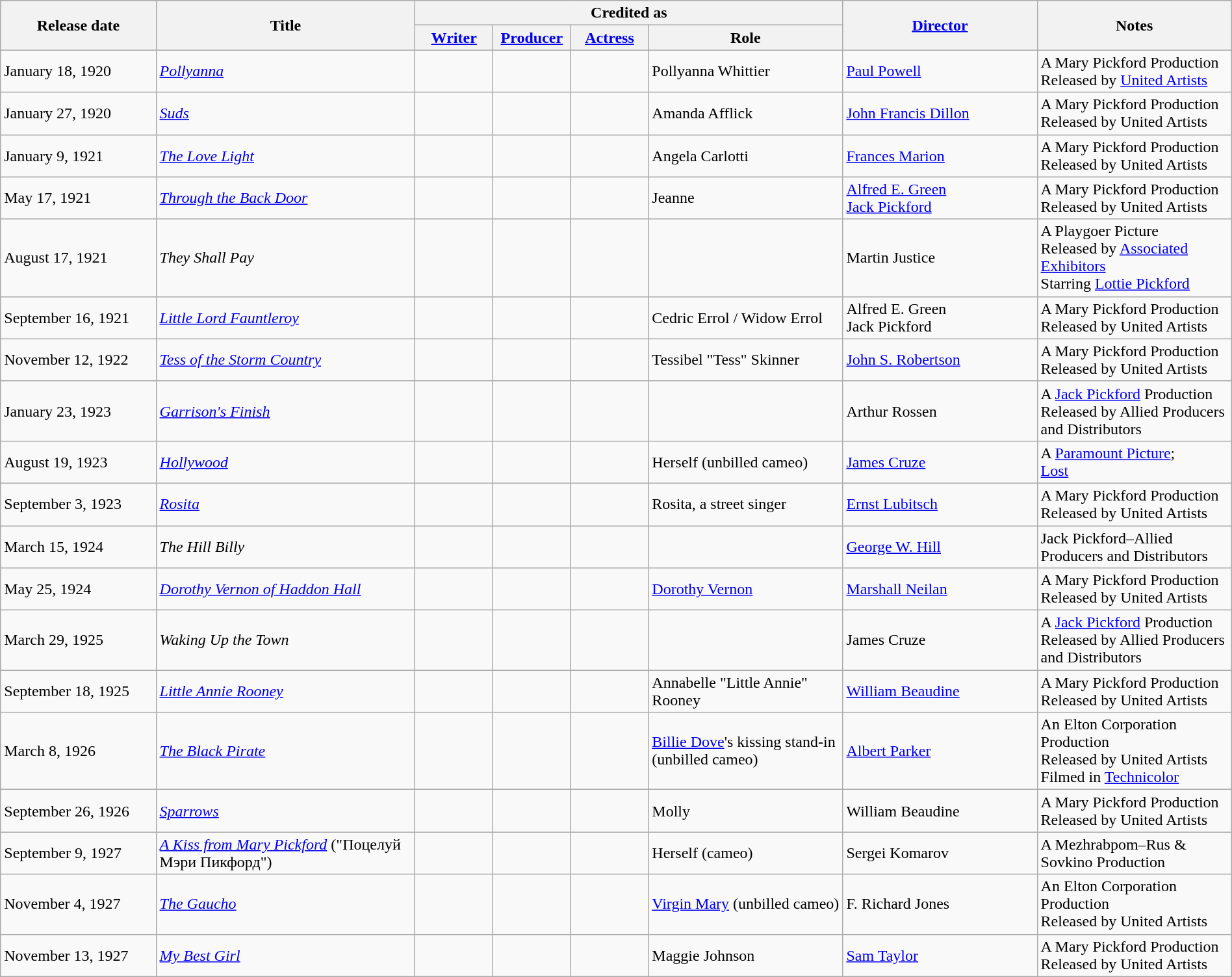<table class="wikitable sortable sticky-header-multi" style="width: 100%; margin-right: 0;">
<tr>
<th scope="col" width="12%" rowspan="2">Release date</th>
<th scope="col" width="20%" rowspan="2">Title</th>
<th scope="col" colspan="4">Credited as</th>
<th scope="col" width="15%" rowspan="2"><a href='#'>Director</a></th>
<th scope="col" width="15%" rowspan="2">Notes</th>
</tr>
<tr>
<th width="6%"><a href='#'>Writer</a></th>
<th width="6%"><a href='#'>Producer</a></th>
<th width="6%"><a href='#'>Actress</a></th>
<th width="15%">Role</th>
</tr>
<tr>
<td>January 18, 1920</td>
<td scope="row"><em><a href='#'>Pollyanna</a></em></td>
<td></td>
<td></td>
<td></td>
<td>Pollyanna Whittier</td>
<td><a href='#'>Paul Powell</a></td>
<td>A Mary Pickford Production<br>Released by <a href='#'>United Artists</a></td>
</tr>
<tr>
<td>January 27, 1920</td>
<td scope="row"><em><a href='#'>Suds</a></em></td>
<td></td>
<td></td>
<td></td>
<td>Amanda Afflick</td>
<td><a href='#'>John Francis Dillon</a></td>
<td>A Mary Pickford Production<br>Released by United Artists</td>
</tr>
<tr>
<td>January 9, 1921</td>
<td scope="row" data-sort-value="Love Light, The"><em><a href='#'>The Love Light</a></em></td>
<td></td>
<td></td>
<td></td>
<td>Angela Carlotti</td>
<td><a href='#'>Frances Marion</a></td>
<td>A Mary Pickford Production<br>Released by United Artists</td>
</tr>
<tr>
<td>May 17, 1921</td>
<td scope="row"><em><a href='#'>Through the Back Door</a></em></td>
<td></td>
<td></td>
<td></td>
<td>Jeanne</td>
<td><a href='#'>Alfred E. Green</a><br><a href='#'>Jack Pickford</a></td>
<td>A Mary Pickford Production<br>Released by United Artists</td>
</tr>
<tr>
<td>August 17, 1921</td>
<td scope="row"><em>They Shall Pay</em></td>
<td></td>
<td></td>
<td></td>
<td></td>
<td>Martin Justice</td>
<td>A Playgoer Picture<br>Released by <a href='#'>Associated Exhibitors</a><br>Starring <a href='#'>Lottie Pickford</a></td>
</tr>
<tr>
<td>September 16, 1921</td>
<td scope="row"><em><a href='#'>Little Lord Fauntleroy</a></em></td>
<td></td>
<td></td>
<td></td>
<td>Cedric Errol / Widow Errol</td>
<td>Alfred E. Green<br>Jack Pickford</td>
<td>A Mary Pickford Production<br>Released by United Artists</td>
</tr>
<tr>
<td>November 12, 1922</td>
<td scope="row"><em><a href='#'>Tess of the Storm Country</a></em></td>
<td></td>
<td></td>
<td></td>
<td>Tessibel "Tess" Skinner</td>
<td><a href='#'>John S. Robertson</a></td>
<td>A Mary Pickford Production<br>Released by United Artists</td>
</tr>
<tr>
<td>January 23, 1923</td>
<td scope="row"><em><a href='#'>Garrison's Finish</a></em></td>
<td></td>
<td></td>
<td></td>
<td></td>
<td>Arthur Rossen</td>
<td>A <a href='#'>Jack Pickford</a> Production<br>Released by Allied Producers and Distributors</td>
</tr>
<tr>
<td>August 19, 1923</td>
<td scope="row"><em><a href='#'>Hollywood</a></em></td>
<td></td>
<td></td>
<td></td>
<td>Herself (unbilled cameo)</td>
<td><a href='#'>James Cruze</a></td>
<td>A <a href='#'>Paramount Picture</a>;<br><a href='#'>Lost</a></td>
</tr>
<tr>
<td>September 3, 1923</td>
<td scope="row"><em><a href='#'>Rosita</a></em></td>
<td></td>
<td></td>
<td></td>
<td>Rosita, a street singer</td>
<td><a href='#'>Ernst Lubitsch</a></td>
<td>A Mary Pickford Production<br>Released by United Artists</td>
</tr>
<tr>
<td>March 15, 1924</td>
<td scope="row" data-sort-value="Hill Billy, The"><em>The Hill Billy</em></td>
<td></td>
<td></td>
<td></td>
<td></td>
<td><a href='#'>George W. Hill</a></td>
<td>Jack Pickford–Allied Producers and Distributors</td>
</tr>
<tr>
<td>May 25, 1924</td>
<td scope="row"><em><a href='#'>Dorothy Vernon of Haddon Hall</a></em></td>
<td></td>
<td></td>
<td></td>
<td><a href='#'>Dorothy Vernon</a></td>
<td><a href='#'>Marshall Neilan</a></td>
<td>A Mary Pickford Production<br>Released by United Artists</td>
</tr>
<tr>
<td>March 29, 1925</td>
<td scope="row"><em>Waking Up the Town</em></td>
<td></td>
<td></td>
<td></td>
<td></td>
<td>James Cruze</td>
<td>A <a href='#'>Jack Pickford</a> Production<br>Released by Allied Producers and Distributors</td>
</tr>
<tr>
<td>September 18, 1925</td>
<td scope="row"><em><a href='#'>Little Annie Rooney</a></em></td>
<td></td>
<td></td>
<td></td>
<td>Annabelle "Little Annie" Rooney</td>
<td><a href='#'>William Beaudine</a></td>
<td>A Mary Pickford Production<br>Released by United Artists</td>
</tr>
<tr>
<td>March 8, 1926</td>
<td scope="row" data-sort-value="Black Pirate, The"><em><a href='#'>The Black Pirate</a></em></td>
<td></td>
<td></td>
<td></td>
<td><a href='#'>Billie Dove</a>'s kissing stand-in (unbilled cameo)</td>
<td><a href='#'>Albert Parker</a></td>
<td>An Elton Corporation Production<br>Released by United Artists<br>Filmed in <a href='#'>Technicolor</a></td>
</tr>
<tr>
<td>September 26, 1926</td>
<td scope="row"><em><a href='#'>Sparrows</a></em></td>
<td></td>
<td></td>
<td></td>
<td>Molly</td>
<td>William Beaudine</td>
<td>A Mary Pickford Production<br>Released by United Artists</td>
</tr>
<tr>
<td>September 9, 1927</td>
<td scope="row" data-sort-value="Kiss from Mary Pickford, A"><em><a href='#'>A Kiss from Mary Pickford</a></em> ("Поцелуй Мэри Пикфорд")</td>
<td></td>
<td></td>
<td></td>
<td>Herself (cameo)</td>
<td>Sergei Komarov</td>
<td>A Mezhrabpom–Rus & Sovkino Production</td>
</tr>
<tr>
<td>November 4, 1927</td>
<td scope="row" data-sort-value="Gaucho, The"><em><a href='#'>The Gaucho</a></em></td>
<td></td>
<td></td>
<td></td>
<td><a href='#'>Virgin Mary</a> (unbilled cameo)</td>
<td>F. Richard Jones</td>
<td>An Elton Corporation Production<br>Released by United Artists</td>
</tr>
<tr>
<td>November 13, 1927</td>
<td scope="row"><em><a href='#'>My Best Girl</a></em></td>
<td></td>
<td></td>
<td></td>
<td>Maggie Johnson</td>
<td><a href='#'>Sam Taylor</a></td>
<td>A Mary Pickford Production<br>Released by United Artists</td>
</tr>
</table>
